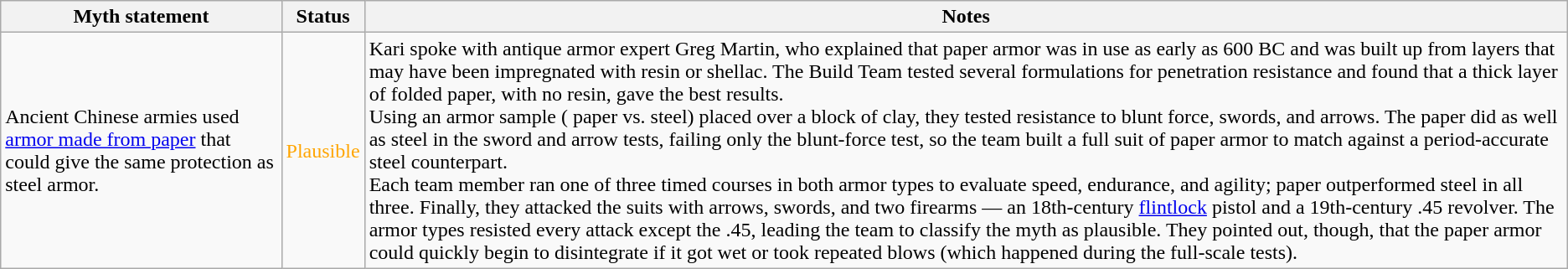<table class="wikitable plainrowheaders">
<tr>
<th>Myth statement</th>
<th>Status</th>
<th>Notes</th>
</tr>
<tr>
<td>Ancient Chinese armies used <a href='#'>armor made from paper</a> that could give the same protection as steel armor.</td>
<td style="color:orange">Plausible</td>
<td>Kari spoke with antique armor expert Greg Martin, who explained that paper armor was in use as early as 600 BC and was built up from layers that may have been impregnated with resin or shellac. The Build Team tested several formulations for penetration resistance and found that a thick layer of folded paper, with no resin, gave the best results.<br>Using an armor sample ( paper vs.  steel) placed over a block of clay, they tested resistance to blunt force, swords, and arrows. The paper did as well as steel in the sword and arrow tests, failing only the blunt-force test, so the team built a full suit of paper armor to match against a period-accurate steel counterpart.<br>Each team member ran one of three timed courses in both armor types to evaluate speed, endurance, and agility; paper outperformed steel in all three. Finally, they attacked the suits with arrows, swords, and two firearms — an 18th-century <a href='#'>flintlock</a> pistol and a 19th-century .45 revolver. The armor types resisted every attack except the .45, leading the team to classify the myth as plausible. They pointed out, though, that the paper armor could quickly begin to disintegrate if it got wet or took repeated blows (which happened during the full-scale tests).</td>
</tr>
</table>
